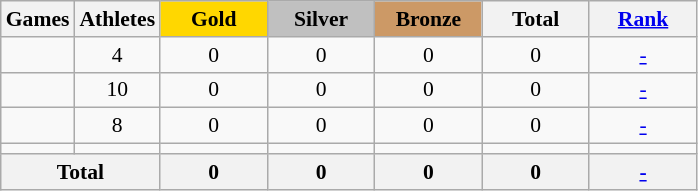<table class="wikitable sortable" style="text-align:center; font-size:90%;">
<tr>
<th>Games</th>
<th>Athletes</th>
<th style="background:gold; width:4.5em; font-weight:bold;">Gold</th>
<th style="background:silver; width:4.5em; font-weight:bold;">Silver</th>
<th style="background:#cc9966; width:4.5em; font-weight:bold;">Bronze</th>
<th style="width:4.5em; font-weight:bold;">Total</th>
<th style="width:4.5em; font-weight:bold;"><a href='#'>Rank</a></th>
</tr>
<tr>
<td align=left></td>
<td>4</td>
<td>0</td>
<td>0</td>
<td>0</td>
<td>0</td>
<td><a href='#'>-</a></td>
</tr>
<tr>
<td align=left></td>
<td>10</td>
<td>0</td>
<td>0</td>
<td>0</td>
<td>0</td>
<td><a href='#'>-</a></td>
</tr>
<tr>
<td align=left></td>
<td>8</td>
<td>0</td>
<td>0</td>
<td>0</td>
<td>0</td>
<td><a href='#'>-</a></td>
</tr>
<tr>
<td align=left><em></em></td>
<td></td>
<td></td>
<td></td>
<td></td>
<td></td>
<td></td>
</tr>
<tr>
<th colspan=2>Total</th>
<th>0</th>
<th>0</th>
<th>0</th>
<th>0</th>
<th><a href='#'>-</a></th>
</tr>
</table>
